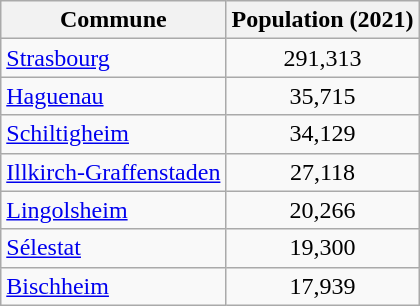<table class=wikitable>
<tr>
<th>Commune</th>
<th>Population (2021)</th>
</tr>
<tr>
<td><a href='#'>Strasbourg</a></td>
<td style="text-align: center;">291,313</td>
</tr>
<tr>
<td><a href='#'>Haguenau</a></td>
<td style="text-align: center;">35,715</td>
</tr>
<tr>
<td><a href='#'>Schiltigheim</a></td>
<td style="text-align: center;">34,129</td>
</tr>
<tr>
<td><a href='#'>Illkirch-Graffenstaden</a></td>
<td style="text-align: center;">27,118</td>
</tr>
<tr>
<td><a href='#'>Lingolsheim</a></td>
<td style="text-align: center;">20,266</td>
</tr>
<tr>
<td><a href='#'>Sélestat</a></td>
<td style="text-align: center;">19,300</td>
</tr>
<tr>
<td><a href='#'>Bischheim</a></td>
<td style="text-align: center;">17,939</td>
</tr>
</table>
